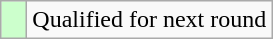<table class="wikitable">
<tr>
<td style="width:10px; background:#cfc"></td>
<td>Qualified for next round</td>
</tr>
</table>
